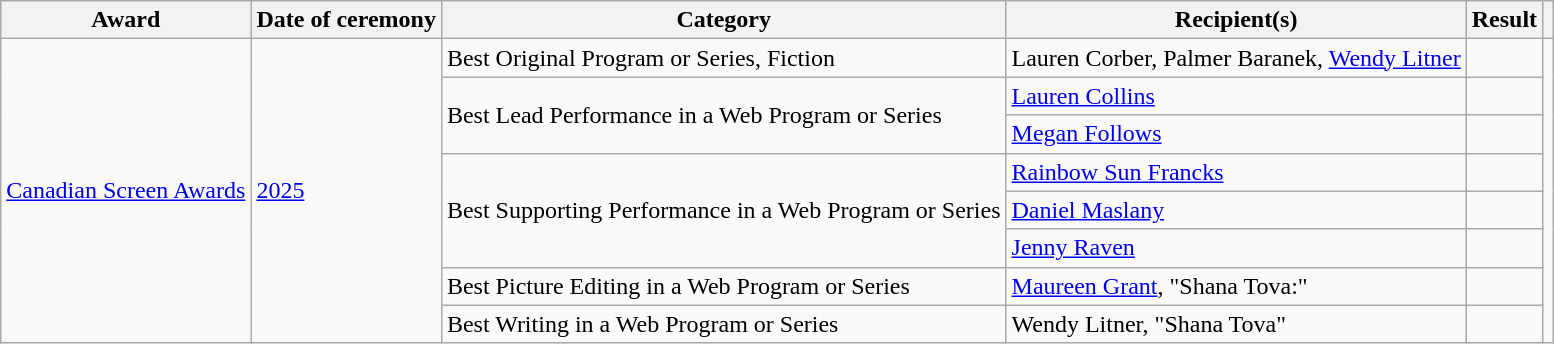<table class="wikitable sortable plainrowheaders">
<tr>
<th scope="col">Award</th>
<th scope="col">Date of ceremony</th>
<th scope="col">Category</th>
<th scope="col">Recipient(s)</th>
<th scope="col">Result</th>
<th scope="col" class="unsortable"></th>
</tr>
<tr>
<td rowspan=8><a href='#'>Canadian Screen Awards</a></td>
<td rowspan=8><a href='#'>2025</a></td>
<td>Best Original Program or Series, Fiction</td>
<td>Lauren Corber, Palmer Baranek, <a href='#'>Wendy Litner</a></td>
<td></td>
<td rowspan=8></td>
</tr>
<tr>
<td rowspan=2>Best Lead Performance in a Web Program or Series</td>
<td><a href='#'>Lauren Collins</a></td>
<td></td>
</tr>
<tr>
<td><a href='#'>Megan Follows</a></td>
<td></td>
</tr>
<tr>
<td rowspan=3>Best Supporting Performance in a Web Program or Series</td>
<td><a href='#'>Rainbow Sun Francks</a></td>
<td></td>
</tr>
<tr>
<td><a href='#'>Daniel Maslany</a></td>
<td></td>
</tr>
<tr>
<td><a href='#'>Jenny Raven</a></td>
<td></td>
</tr>
<tr>
<td>Best Picture Editing in a Web Program or Series</td>
<td><a href='#'>Maureen Grant</a>, "Shana Tova:"</td>
<td></td>
</tr>
<tr>
<td>Best Writing in a Web Program or Series</td>
<td>Wendy Litner, "Shana Tova"</td>
<td></td>
</tr>
</table>
